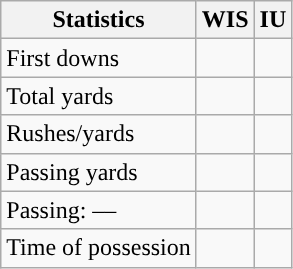<table class="wikitable" style="float:left">
<tr>
<th>Statistics</th>
<th>WIS</th>
<th>IU</th>
</tr>
<tr>
<td>First downs</td>
<td></td>
<td></td>
</tr>
<tr>
<td>Total yards</td>
<td></td>
<td></td>
</tr>
<tr>
<td>Rushes/yards</td>
<td></td>
<td></td>
</tr>
<tr>
<td>Passing yards</td>
<td></td>
<td></td>
</tr>
<tr>
<td>Passing: ––</td>
<td></td>
<td></td>
</tr>
<tr>
<td>Time of possession</td>
<td></td>
<td></td>
</tr>
</table>
